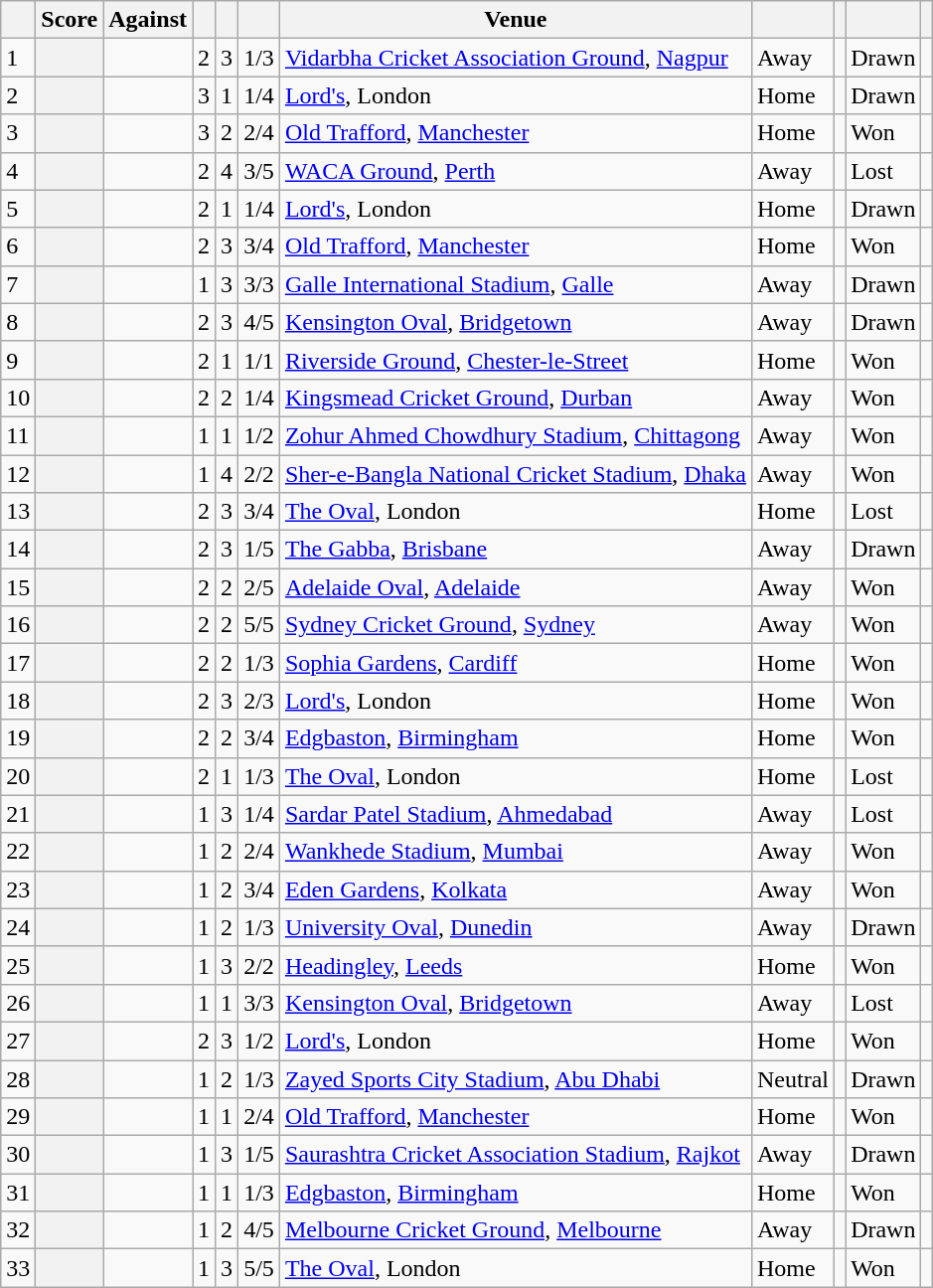<table class="wikitable plainrowheaders sortable">
<tr>
<th></th>
<th>Score</th>
<th>Against</th>
<th><a href='#'></a></th>
<th><a href='#'></a></th>
<th></th>
<th>Venue</th>
<th></th>
<th></th>
<th></th>
<th scope=col class=unsortable></th>
</tr>
<tr>
<td>1</td>
<th scope="row"></th>
<td></td>
<td>2</td>
<td>3</td>
<td>1/3</td>
<td><a href='#'>Vidarbha Cricket Association Ground</a>, <a href='#'>Nagpur</a></td>
<td>Away</td>
<td></td>
<td>Drawn</td>
<td></td>
</tr>
<tr>
<td>2</td>
<th scope="row"></th>
<td></td>
<td>3</td>
<td>1</td>
<td>1/4</td>
<td><a href='#'>Lord's</a>, London</td>
<td>Home</td>
<td></td>
<td>Drawn</td>
<td></td>
</tr>
<tr>
<td>3</td>
<th scope="row"></th>
<td></td>
<td>3</td>
<td>2</td>
<td>2/4</td>
<td><a href='#'>Old Trafford</a>, <a href='#'>Manchester</a></td>
<td>Home</td>
<td></td>
<td>Won</td>
<td></td>
</tr>
<tr>
<td>4</td>
<th scope="row"></th>
<td></td>
<td>2</td>
<td>4</td>
<td>3/5</td>
<td><a href='#'>WACA Ground</a>,  <a href='#'>Perth</a></td>
<td>Away</td>
<td></td>
<td>Lost</td>
<td></td>
</tr>
<tr>
<td>5</td>
<th scope="row"> </th>
<td></td>
<td>2</td>
<td>1</td>
<td>1/4</td>
<td><a href='#'>Lord's</a>, London</td>
<td>Home</td>
<td></td>
<td>Drawn</td>
<td></td>
</tr>
<tr>
<td>6</td>
<th scope="row"></th>
<td></td>
<td>2</td>
<td>3</td>
<td>3/4</td>
<td><a href='#'>Old Trafford</a>, <a href='#'>Manchester</a></td>
<td>Home</td>
<td></td>
<td>Won</td>
<td></td>
</tr>
<tr>
<td>7</td>
<th scope="row"></th>
<td></td>
<td>1</td>
<td>3</td>
<td>3/3</td>
<td><a href='#'>Galle International Stadium</a>, <a href='#'>Galle</a></td>
<td>Away</td>
<td></td>
<td>Drawn</td>
<td></td>
</tr>
<tr>
<td>8</td>
<th scope="row"></th>
<td></td>
<td>2</td>
<td>3</td>
<td>4/5</td>
<td><a href='#'>Kensington Oval</a>, <a href='#'>Bridgetown</a></td>
<td>Away</td>
<td></td>
<td>Drawn</td>
<td></td>
</tr>
<tr>
<td>9</td>
<th scope="row"></th>
<td></td>
<td>2</td>
<td>1</td>
<td>1/1</td>
<td><a href='#'>Riverside Ground</a>, <a href='#'>Chester-le-Street</a></td>
<td>Home</td>
<td></td>
<td>Won</td>
<td></td>
</tr>
<tr>
<td>10</td>
<th scope="row"></th>
<td></td>
<td>2</td>
<td>2</td>
<td>1/4</td>
<td><a href='#'>Kingsmead Cricket Ground</a>, <a href='#'>Durban</a></td>
<td>Away</td>
<td></td>
<td>Won</td>
<td></td>
</tr>
<tr>
<td>11</td>
<th scope="row"> </th>
<td></td>
<td>1</td>
<td>1</td>
<td>1/2</td>
<td><a href='#'>Zohur Ahmed Chowdhury Stadium</a>, <a href='#'>Chittagong</a></td>
<td>Away</td>
<td></td>
<td>Won</td>
<td></td>
</tr>
<tr>
<td>12</td>
<th scope="row"> </th>
<td></td>
<td>1</td>
<td>4</td>
<td>2/2</td>
<td><a href='#'>Sher-e-Bangla National Cricket Stadium</a>, <a href='#'>Dhaka</a></td>
<td>Away</td>
<td></td>
<td>Won</td>
<td></td>
</tr>
<tr>
<td>13</td>
<th scope="row"></th>
<td></td>
<td>2</td>
<td>3</td>
<td>3/4</td>
<td><a href='#'>The Oval</a>, London</td>
<td>Home</td>
<td></td>
<td>Lost</td>
<td></td>
</tr>
<tr>
<td>14</td>
<th scope="row"> </th>
<td></td>
<td>2</td>
<td>3</td>
<td>1/5</td>
<td><a href='#'>The Gabba</a>,  <a href='#'>Brisbane</a></td>
<td>Away</td>
<td></td>
<td>Drawn</td>
<td></td>
</tr>
<tr>
<td>15</td>
<th scope="row"></th>
<td></td>
<td>2</td>
<td>2</td>
<td>2/5</td>
<td><a href='#'>Adelaide Oval</a>,  <a href='#'>Adelaide</a></td>
<td>Away</td>
<td></td>
<td>Won</td>
<td></td>
</tr>
<tr>
<td>16</td>
<th scope="row"> </th>
<td></td>
<td>2</td>
<td>2</td>
<td>5/5</td>
<td><a href='#'>Sydney Cricket Ground</a>,  <a href='#'>Sydney</a></td>
<td>Away</td>
<td></td>
<td>Won</td>
<td></td>
</tr>
<tr>
<td>17</td>
<th scope="row"></th>
<td></td>
<td>2</td>
<td>2</td>
<td>1/3</td>
<td><a href='#'>Sophia Gardens</a>, <a href='#'>Cardiff</a></td>
<td>Home</td>
<td></td>
<td>Won</td>
<td></td>
</tr>
<tr>
<td>18</td>
<th scope="row"></th>
<td></td>
<td>2</td>
<td>3</td>
<td>2/3</td>
<td><a href='#'>Lord's</a>, London</td>
<td>Home</td>
<td></td>
<td>Won</td>
<td></td>
</tr>
<tr>
<td>19</td>
<th scope="row"> </th>
<td></td>
<td>2</td>
<td>2</td>
<td>3/4</td>
<td><a href='#'>Edgbaston</a>, <a href='#'>Birmingham</a></td>
<td>Home</td>
<td></td>
<td>Won</td>
<td></td>
</tr>
<tr>
<td>20</td>
<th scope="row"></th>
<td></td>
<td>2</td>
<td>1</td>
<td>1/3</td>
<td><a href='#'>The Oval</a>, London</td>
<td>Home</td>
<td></td>
<td>Lost</td>
<td></td>
</tr>
<tr>
<td>21</td>
<th scope="row"> </th>
<td></td>
<td>1</td>
<td>3</td>
<td>1/4</td>
<td><a href='#'>Sardar Patel Stadium</a>, <a href='#'>Ahmedabad</a></td>
<td>Away</td>
<td></td>
<td>Lost</td>
<td></td>
</tr>
<tr>
<td>22</td>
<th scope="row"> </th>
<td></td>
<td>1</td>
<td>2</td>
<td>2/4</td>
<td><a href='#'>Wankhede Stadium</a>, <a href='#'>Mumbai</a></td>
<td>Away</td>
<td></td>
<td>Won</td>
<td></td>
</tr>
<tr>
<td>23</td>
<th scope="row">  </th>
<td></td>
<td>1</td>
<td>2</td>
<td>3/4</td>
<td><a href='#'>Eden Gardens</a>, <a href='#'>Kolkata</a></td>
<td>Away</td>
<td></td>
<td>Won</td>
<td></td>
</tr>
<tr>
<td>24</td>
<th scope="row"> </th>
<td></td>
<td>1</td>
<td>2</td>
<td>1/3</td>
<td><a href='#'>University Oval</a>, <a href='#'>Dunedin</a></td>
<td>Away</td>
<td></td>
<td>Drawn</td>
<td></td>
</tr>
<tr>
<td>25</td>
<th scope="row"> </th>
<td></td>
<td>1</td>
<td>3</td>
<td>2/2</td>
<td><a href='#'>Headingley</a>, <a href='#'>Leeds</a></td>
<td>Home</td>
<td></td>
<td>Won</td>
<td></td>
</tr>
<tr>
<td>26</td>
<th scope="row"> </th>
<td></td>
<td>1</td>
<td>1</td>
<td>3/3</td>
<td><a href='#'>Kensington Oval</a>, <a href='#'>Bridgetown</a></td>
<td>Away</td>
<td></td>
<td>Lost</td>
<td></td>
</tr>
<tr>
<td>27</td>
<th scope="row"> </th>
<td></td>
<td>2</td>
<td>3</td>
<td>1/2</td>
<td><a href='#'>Lord's</a>, London</td>
<td>Home</td>
<td></td>
<td>Won</td>
<td></td>
</tr>
<tr>
<td>28</td>
<th scope="row">  </th>
<td></td>
<td>1</td>
<td>2</td>
<td>1/3</td>
<td><a href='#'>Zayed Sports City Stadium</a>, <a href='#'>Abu Dhabi</a></td>
<td>Neutral</td>
<td></td>
<td>Drawn</td>
<td></td>
</tr>
<tr>
<td>29</td>
<th scope="row"> </th>
<td></td>
<td>1</td>
<td>1</td>
<td>2/4</td>
<td><a href='#'>Old Trafford</a>, <a href='#'>Manchester</a></td>
<td>Home</td>
<td></td>
<td>Won</td>
<td></td>
</tr>
<tr>
<td>30</td>
<th scope="row"> </th>
<td></td>
<td>1</td>
<td>3</td>
<td>1/5</td>
<td><a href='#'>Saurashtra Cricket Association Stadium</a>, <a href='#'>Rajkot</a></td>
<td>Away</td>
<td></td>
<td>Drawn</td>
<td></td>
</tr>
<tr>
<td>31</td>
<th scope="row">  </th>
<td></td>
<td>1</td>
<td>1</td>
<td>1/3</td>
<td><a href='#'>Edgbaston</a>, <a href='#'>Birmingham</a></td>
<td>Home</td>
<td></td>
<td>Won</td>
<td></td>
</tr>
<tr>
<td>32</td>
<th scope="row"> </th>
<td></td>
<td>1</td>
<td>2</td>
<td>4/5</td>
<td><a href='#'>Melbourne Cricket Ground</a>, <a href='#'>Melbourne</a></td>
<td>Away</td>
<td></td>
<td>Drawn</td>
<td></td>
</tr>
<tr>
<td>33</td>
<th scope="row"></th>
<td></td>
<td>1</td>
<td>3</td>
<td>5/5</td>
<td><a href='#'>The Oval</a>, London</td>
<td>Home</td>
<td></td>
<td>Won</td>
<td></td>
</tr>
</table>
